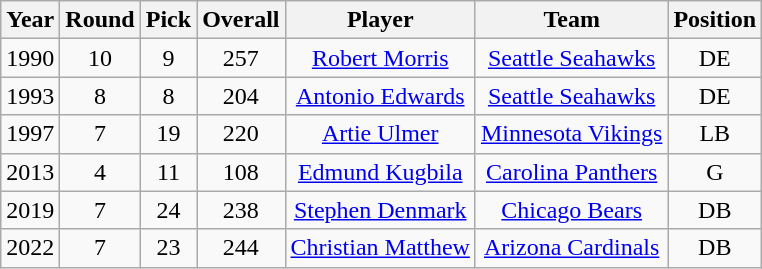<table class="wikitable sortable" style="text-align: center;">
<tr>
<th>Year</th>
<th>Round</th>
<th>Pick</th>
<th>Overall</th>
<th>Player</th>
<th>Team</th>
<th>Position</th>
</tr>
<tr>
<td>1990</td>
<td>10</td>
<td>9</td>
<td>257</td>
<td><a href='#'>Robert Morris</a></td>
<td><a href='#'>Seattle Seahawks</a></td>
<td>DE</td>
</tr>
<tr>
<td>1993</td>
<td>8</td>
<td>8</td>
<td>204</td>
<td><a href='#'>Antonio Edwards</a></td>
<td><a href='#'>Seattle Seahawks</a></td>
<td>DE</td>
</tr>
<tr>
<td>1997</td>
<td>7</td>
<td>19</td>
<td>220</td>
<td><a href='#'>Artie Ulmer</a></td>
<td><a href='#'>Minnesota Vikings</a></td>
<td>LB</td>
</tr>
<tr>
<td>2013</td>
<td>4</td>
<td>11</td>
<td>108</td>
<td><a href='#'>Edmund Kugbila</a></td>
<td><a href='#'>Carolina Panthers</a></td>
<td>G</td>
</tr>
<tr>
<td>2019</td>
<td>7</td>
<td>24</td>
<td>238</td>
<td><a href='#'>Stephen Denmark</a></td>
<td><a href='#'>Chicago Bears</a></td>
<td>DB</td>
</tr>
<tr>
<td>2022</td>
<td>7</td>
<td>23</td>
<td>244</td>
<td><a href='#'>Christian Matthew</a></td>
<td><a href='#'>Arizona Cardinals</a></td>
<td>DB</td>
</tr>
</table>
